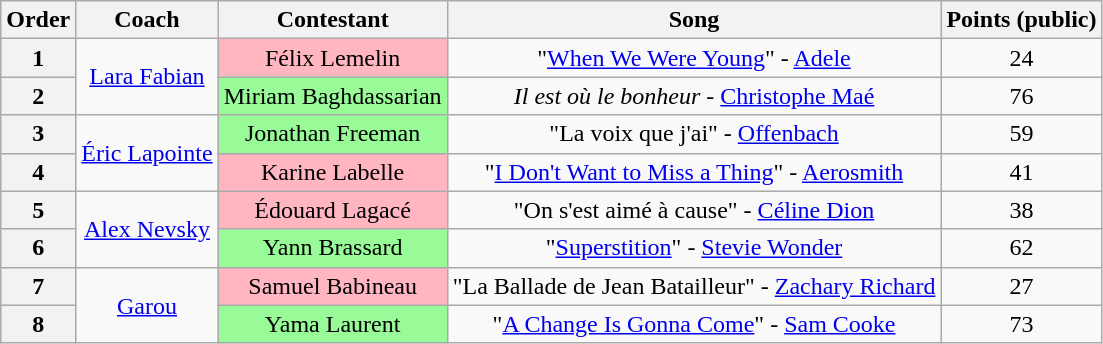<table class="wikitable sortable" style="text-align: center; width: 40 %;">
<tr>
<th>Order</th>
<th>Coach</th>
<th>Contestant</th>
<th>Song</th>
<th>Points (public)</th>
</tr>
<tr>
<th><strong>1</strong></th>
<td rowspan="2"><a href='#'>Lara Fabian</a></td>
<td style="background:lightpink">Félix Lemelin</td>
<td>"<a href='#'>When We Were Young</a>" - <a href='#'>Adele</a></td>
<td>24</td>
</tr>
<tr>
<th>2</th>
<td style="background: palegreen">Miriam Baghdassarian</td>
<td><em>Il est où le bonheur</em> - <a href='#'>Christophe Maé</a></td>
<td>76</td>
</tr>
<tr>
<th>3</th>
<td rowspan="2"><a href='#'>Éric Lapointe</a></td>
<td style="background:palegreen">Jonathan Freeman</td>
<td>"La voix que j'ai" - <a href='#'>Offenbach</a></td>
<td>59</td>
</tr>
<tr>
<th>4</th>
<td style="background:lightpink">Karine Labelle</td>
<td>"<a href='#'>I Don't Want to Miss a Thing</a>" <em>-</em> <a href='#'>Aerosmith</a></td>
<td>41</td>
</tr>
<tr>
<th>5</th>
<td rowspan="2"><a href='#'>Alex Nevsky</a></td>
<td style="background:lightpink">Édouard Lagacé</td>
<td>"On s'est aimé à cause" - <a href='#'>Céline Dion</a></td>
<td>38</td>
</tr>
<tr>
<th>6</th>
<td style="background:palegreen">Yann Brassard</td>
<td>"<a href='#'>Superstition</a>" - <a href='#'>Stevie Wonder</a></td>
<td>62</td>
</tr>
<tr>
<th>7</th>
<td rowspan="2"><a href='#'>Garou</a></td>
<td style="background:lightpink">Samuel Babineau</td>
<td>"La Ballade de Jean Batailleur" <em>-</em> <a href='#'>Zachary Richard</a></td>
<td>27</td>
</tr>
<tr>
<th>8</th>
<td style="background:palegreen">Yama Laurent</td>
<td>"<a href='#'>A Change Is Gonna Come</a>" - <a href='#'>Sam Cooke</a></td>
<td>73</td>
</tr>
</table>
